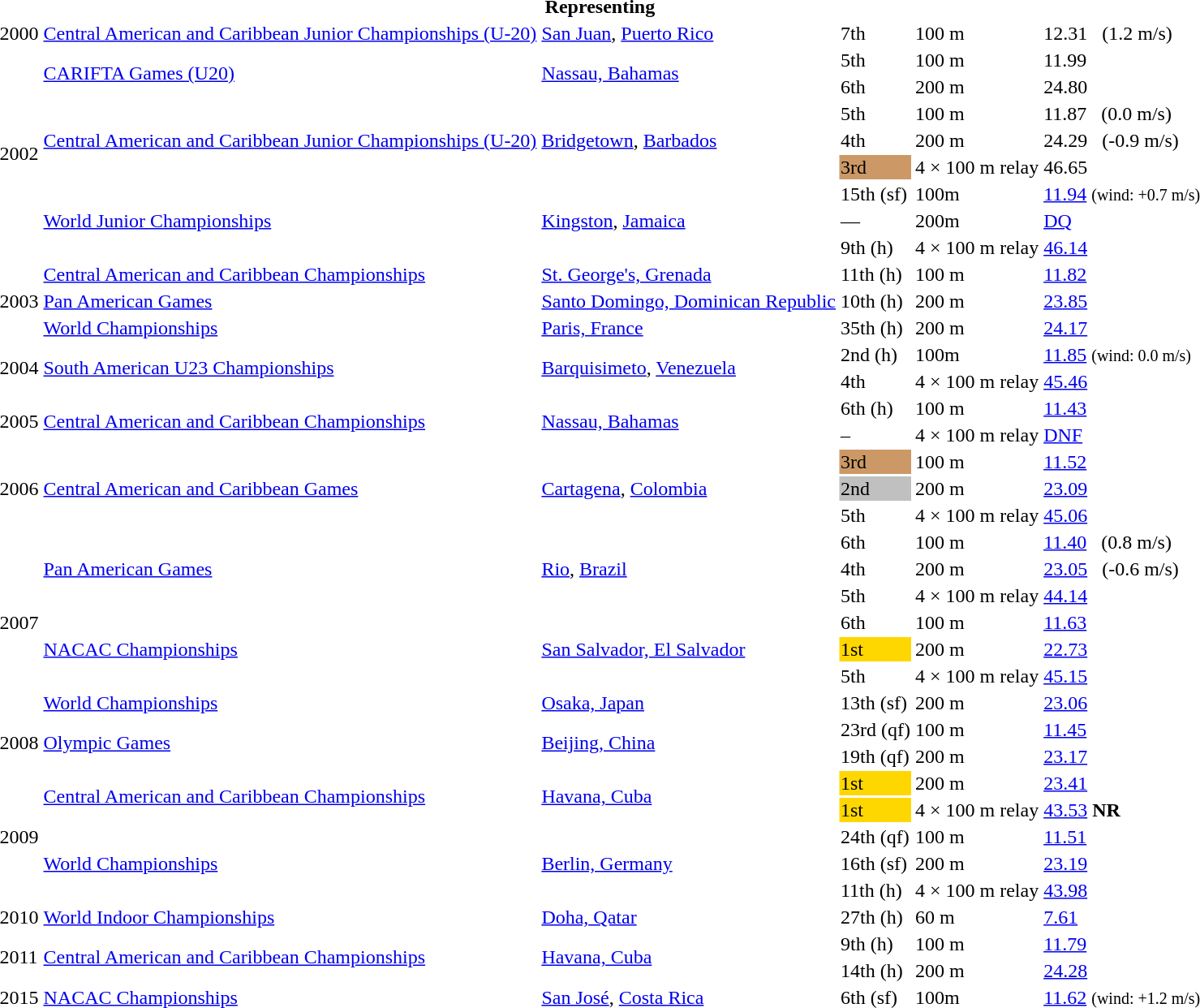<table>
<tr>
<th colspan="6">Representing </th>
</tr>
<tr>
<td>2000</td>
<td><a href='#'>Central American and Caribbean Junior Championships (U-20)</a></td>
<td><a href='#'>San Juan</a>, <a href='#'>Puerto Rico</a></td>
<td>7th</td>
<td>100 m</td>
<td>12.31   (1.2 m/s)</td>
</tr>
<tr>
<td rowspan = "8">2002</td>
<td rowspan=2><a href='#'>CARIFTA Games (U20)</a></td>
<td rowspan=2><a href='#'>Nassau, Bahamas</a></td>
<td>5th</td>
<td>100 m</td>
<td>11.99</td>
</tr>
<tr>
<td>6th</td>
<td>200 m</td>
<td>24.80</td>
</tr>
<tr>
<td rowspan = "3"><a href='#'>Central American and Caribbean Junior Championships (U-20)</a></td>
<td rowspan = "3"><a href='#'>Bridgetown</a>, <a href='#'>Barbados</a></td>
<td>5th</td>
<td>100 m</td>
<td>11.87   (0.0 m/s)</td>
</tr>
<tr>
<td>4th</td>
<td>200 m</td>
<td>24.29   (-0.9 m/s)</td>
</tr>
<tr>
<td bgcolor=cc9966>3rd</td>
<td>4 × 100 m relay</td>
<td>46.65</td>
</tr>
<tr>
<td rowspan=3><a href='#'>World Junior Championships</a></td>
<td rowspan=3><a href='#'>Kingston</a>, <a href='#'>Jamaica</a></td>
<td>15th (sf)</td>
<td>100m</td>
<td><a href='#'>11.94</a> <small>(wind: +0.7 m/s)</small></td>
</tr>
<tr>
<td>—</td>
<td>200m</td>
<td><a href='#'>DQ</a></td>
</tr>
<tr>
<td>9th (h)</td>
<td>4 × 100 m relay</td>
<td><a href='#'>46.14</a></td>
</tr>
<tr>
<td rowspan=3>2003</td>
<td><a href='#'>Central American and Caribbean Championships</a></td>
<td><a href='#'>St. George's, Grenada</a></td>
<td>11th (h)</td>
<td>100 m</td>
<td><a href='#'>11.82</a></td>
</tr>
<tr>
<td><a href='#'>Pan American Games</a></td>
<td><a href='#'>Santo Domingo, Dominican Republic</a></td>
<td>10th (h)</td>
<td>200 m</td>
<td><a href='#'>23.85</a></td>
</tr>
<tr>
<td><a href='#'>World Championships</a></td>
<td><a href='#'>Paris, France</a></td>
<td>35th (h)</td>
<td>200 m</td>
<td><a href='#'>24.17</a></td>
</tr>
<tr>
<td rowspan=2>2004</td>
<td rowspan=2><a href='#'>South American U23 Championships</a></td>
<td rowspan=2><a href='#'>Barquisimeto</a>, <a href='#'>Venezuela</a></td>
<td>2nd (h) </td>
<td>100m</td>
<td><a href='#'>11.85</a> <small>(wind: 0.0 m/s)</small></td>
</tr>
<tr>
<td>4th </td>
<td>4 × 100 m relay</td>
<td><a href='#'>45.46</a></td>
</tr>
<tr>
<td rowspan=2>2005</td>
<td rowspan=2><a href='#'>Central American and Caribbean Championships</a></td>
<td rowspan=2><a href='#'>Nassau, Bahamas</a></td>
<td>6th (h)</td>
<td>100 m</td>
<td><a href='#'>11.43</a></td>
</tr>
<tr>
<td>–</td>
<td>4 × 100 m relay</td>
<td><a href='#'>DNF</a></td>
</tr>
<tr>
<td rowspan=3>2006</td>
<td rowspan=3><a href='#'>Central American and Caribbean Games</a></td>
<td rowspan=3><a href='#'>Cartagena</a>, <a href='#'>Colombia</a></td>
<td bgcolor="cc9966">3rd</td>
<td>100 m</td>
<td><a href='#'>11.52</a></td>
</tr>
<tr>
<td bgcolor="silver">2nd</td>
<td>200 m</td>
<td><a href='#'>23.09</a></td>
</tr>
<tr>
<td>5th</td>
<td>4 × 100 m relay</td>
<td><a href='#'>45.06</a></td>
</tr>
<tr>
<td rowspan=7>2007</td>
<td rowspan=3><a href='#'>Pan American Games</a></td>
<td rowspan=3><a href='#'>Rio</a>, <a href='#'>Brazil</a></td>
<td>6th</td>
<td>100 m</td>
<td><a href='#'>11.40</a>   (0.8 m/s)</td>
</tr>
<tr>
<td>4th</td>
<td>200 m</td>
<td><a href='#'>23.05</a>   (-0.6 m/s)</td>
</tr>
<tr>
<td>5th</td>
<td>4 × 100 m relay</td>
<td><a href='#'>44.14</a></td>
</tr>
<tr>
<td rowspan=3><a href='#'>NACAC Championships</a></td>
<td rowspan=3><a href='#'>San Salvador, El Salvador</a></td>
<td>6th</td>
<td>100 m</td>
<td><a href='#'>11.63</a></td>
</tr>
<tr>
<td bgcolor="gold">1st</td>
<td>200 m</td>
<td><a href='#'>22.73</a></td>
</tr>
<tr>
<td>5th</td>
<td>4 × 100 m relay</td>
<td><a href='#'>45.15</a></td>
</tr>
<tr>
<td><a href='#'>World Championships</a></td>
<td><a href='#'>Osaka, Japan</a></td>
<td>13th (sf)</td>
<td>200 m</td>
<td><a href='#'>23.06</a></td>
</tr>
<tr>
<td rowspan=2>2008</td>
<td rowspan=2><a href='#'>Olympic Games</a></td>
<td rowspan=2><a href='#'>Beijing, China</a></td>
<td>23rd (qf)</td>
<td>100 m</td>
<td><a href='#'>11.45</a></td>
</tr>
<tr>
<td>19th (qf)</td>
<td>200 m</td>
<td><a href='#'>23.17</a></td>
</tr>
<tr>
<td rowspan=5>2009</td>
<td rowspan=2><a href='#'>Central American and Caribbean Championships</a></td>
<td rowspan=2><a href='#'>Havana, Cuba</a></td>
<td bgcolor="gold">1st</td>
<td>200 m</td>
<td><a href='#'>23.41</a></td>
</tr>
<tr>
<td bgcolor="gold">1st</td>
<td>4 × 100 m relay</td>
<td><a href='#'>43.53</a> <strong>NR</strong></td>
</tr>
<tr>
<td rowspan=3><a href='#'>World Championships</a></td>
<td rowspan=3><a href='#'>Berlin, Germany</a></td>
<td>24th (qf)</td>
<td>100 m</td>
<td><a href='#'>11.51</a></td>
</tr>
<tr>
<td>16th (sf)</td>
<td>200 m</td>
<td><a href='#'>23.19</a></td>
</tr>
<tr>
<td>11th (h)</td>
<td>4 × 100 m relay</td>
<td><a href='#'>43.98</a></td>
</tr>
<tr>
<td>2010</td>
<td><a href='#'>World Indoor Championships</a></td>
<td><a href='#'>Doha, Qatar</a></td>
<td>27th (h)</td>
<td>60 m</td>
<td><a href='#'>7.61</a></td>
</tr>
<tr>
<td rowspan=2>2011</td>
<td rowspan=2><a href='#'>Central American and Caribbean Championships</a></td>
<td rowspan=2><a href='#'>Havana, Cuba</a></td>
<td>9th (h)</td>
<td>100 m</td>
<td><a href='#'>11.79</a></td>
</tr>
<tr>
<td>14th (h)</td>
<td>200 m</td>
<td><a href='#'>24.28</a></td>
</tr>
<tr>
<td>2015</td>
<td><a href='#'>NACAC Championships</a></td>
<td><a href='#'>San José</a>, <a href='#'>Costa Rica</a></td>
<td>6th (sf)</td>
<td>100m</td>
<td><a href='#'>11.62</a> <small>(wind: +1.2 m/s)</small></td>
</tr>
</table>
